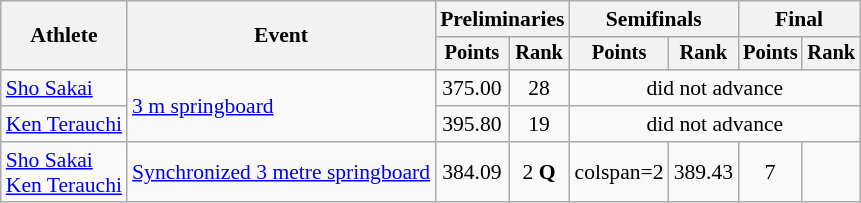<table class=wikitable style="font-size:90%;">
<tr>
<th rowspan="2">Athlete</th>
<th rowspan="2">Event</th>
<th colspan="2">Preliminaries</th>
<th colspan="2">Semifinals</th>
<th colspan="2">Final</th>
</tr>
<tr style="font-size:95%">
<th>Points</th>
<th>Rank</th>
<th>Points</th>
<th>Rank</th>
<th>Points</th>
<th>Rank</th>
</tr>
<tr align=center>
<td align=left><a href='#'>Sho Sakai</a></td>
<td align=left rowspan=2><a href='#'>3 m springboard</a></td>
<td>375.00</td>
<td>28</td>
<td colspan=4>did not advance</td>
</tr>
<tr align=center>
<td align=left><a href='#'>Ken Terauchi</a></td>
<td>395.80</td>
<td>19</td>
<td colspan=4>did not advance</td>
</tr>
<tr align=center>
<td align=left><a href='#'>Sho Sakai</a><br><a href='#'>Ken Terauchi</a></td>
<td align=left><a href='#'>Synchronized 3 metre springboard</a></td>
<td>384.09</td>
<td>2 <strong>Q</strong></td>
<td>colspan=2 </td>
<td>389.43</td>
<td>7</td>
</tr>
</table>
